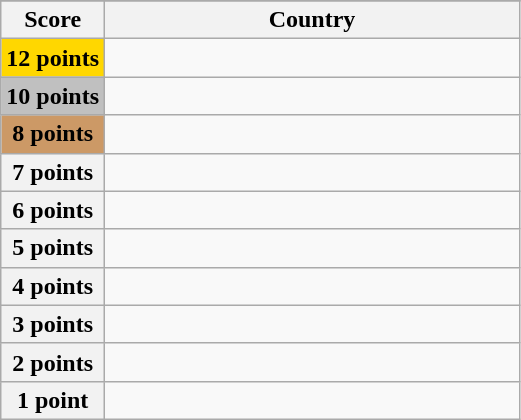<table class="wikitable">
<tr>
</tr>
<tr>
<th scope="col" width="20%">Score</th>
<th scope="col">Country</th>
</tr>
<tr>
<th scope="row" style="background:gold">12 points</th>
<td></td>
</tr>
<tr>
<th scope="row" style="background:silver">10 points</th>
<td></td>
</tr>
<tr>
<th scope="row" style="background:#CC9966">8 points</th>
<td></td>
</tr>
<tr>
<th scope="row">7 points</th>
<td></td>
</tr>
<tr>
<th scope="row">6 points</th>
<td></td>
</tr>
<tr>
<th scope="row">5 points</th>
<td></td>
</tr>
<tr>
<th scope="row">4 points</th>
<td></td>
</tr>
<tr>
<th scope="row">3 points</th>
<td></td>
</tr>
<tr>
<th scope="row">2 points</th>
<td></td>
</tr>
<tr>
<th scope="row">1 point</th>
<td></td>
</tr>
</table>
